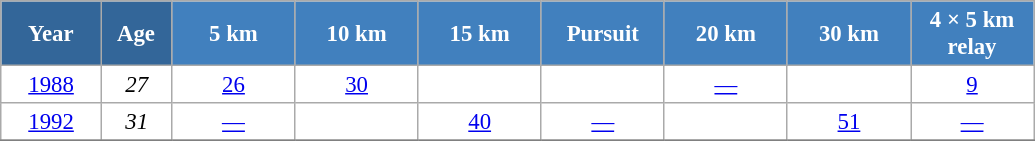<table class="wikitable" style="font-size:95%; text-align:center; border:grey solid 1px; border-collapse:collapse; background:#ffffff;">
<tr>
<th style="background-color:#369; color:white; width:60px;"> Year </th>
<th style="background-color:#369; color:white; width:40px;"> Age </th>
<th style="background-color:#4180be; color:white; width:75px;"> 5 km </th>
<th style="background-color:#4180be; color:white; width:75px;"> 10 km </th>
<th style="background-color:#4180be; color:white; width:75px;"> 15 km </th>
<th style="background-color:#4180be; color:white; width:75px;"> Pursuit </th>
<th style="background-color:#4180be; color:white; width:75px;"> 20 km </th>
<th style="background-color:#4180be; color:white; width:75px;"> 30 km </th>
<th style="background-color:#4180be; color:white; width:75px;"> 4 × 5 km <br> relay </th>
</tr>
<tr>
<td><a href='#'>1988</a></td>
<td><em>27</em></td>
<td><a href='#'>26</a></td>
<td><a href='#'>30</a></td>
<td></td>
<td></td>
<td><a href='#'>—</a></td>
<td></td>
<td><a href='#'>9</a></td>
</tr>
<tr>
<td><a href='#'>1992</a></td>
<td><em>31</em></td>
<td><a href='#'>—</a></td>
<td></td>
<td><a href='#'>40</a></td>
<td><a href='#'>—</a></td>
<td></td>
<td><a href='#'>51</a></td>
<td><a href='#'>—</a></td>
</tr>
<tr>
</tr>
</table>
